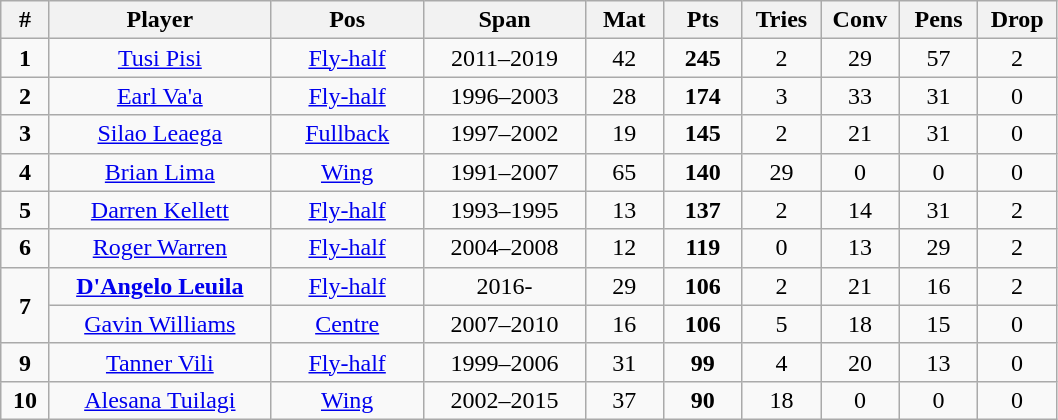<table class="wikitable" style="font-size:100%; text-align:center;">
<tr>
<th style="width:25px;">#</th>
<th style="width:140px;">Player</th>
<th style="width:95px;">Pos</th>
<th style="width:100px;">Span</th>
<th style="width:45px;">Mat</th>
<th style="width:45px;">Pts</th>
<th style="width:45px;">Tries</th>
<th style="width:45px;">Conv</th>
<th style="width:45px;">Pens</th>
<th style="width:45px;">Drop</th>
</tr>
<tr>
<td><strong>1</strong></td>
<td><a href='#'>Tusi Pisi</a></td>
<td><a href='#'>Fly-half</a></td>
<td>2011–2019</td>
<td>42</td>
<td><strong>245</strong></td>
<td>2</td>
<td>29</td>
<td>57</td>
<td>2</td>
</tr>
<tr>
<td><strong>2</strong></td>
<td><a href='#'>Earl Va'a</a></td>
<td><a href='#'>Fly-half</a></td>
<td>1996–2003</td>
<td>28</td>
<td><strong>174</strong></td>
<td>3</td>
<td>33</td>
<td>31</td>
<td>0</td>
</tr>
<tr>
<td><strong>3</strong></td>
<td><a href='#'>Silao Leaega</a></td>
<td><a href='#'>Fullback</a></td>
<td>1997–2002</td>
<td>19</td>
<td><strong>145</strong></td>
<td>2</td>
<td>21</td>
<td>31</td>
<td>0</td>
</tr>
<tr>
<td><strong>4</strong></td>
<td><a href='#'>Brian Lima</a></td>
<td><a href='#'>Wing</a></td>
<td>1991–2007</td>
<td>65</td>
<td><strong>140</strong></td>
<td>29</td>
<td>0</td>
<td>0</td>
<td>0</td>
</tr>
<tr>
<td><strong>5</strong></td>
<td><a href='#'>Darren Kellett</a></td>
<td><a href='#'>Fly-half</a></td>
<td>1993–1995</td>
<td>13</td>
<td><strong>137</strong></td>
<td>2</td>
<td>14</td>
<td>31</td>
<td>2</td>
</tr>
<tr>
<td><strong>6</strong></td>
<td><a href='#'>Roger Warren</a></td>
<td><a href='#'>Fly-half</a></td>
<td>2004–2008</td>
<td>12</td>
<td><strong>119</strong></td>
<td>0</td>
<td>13</td>
<td>29</td>
<td>2</td>
</tr>
<tr>
<td rowspan="2"><strong>7</strong></td>
<td><strong><a href='#'>D'Angelo Leuila</a></strong></td>
<td><a href='#'>Fly-half</a></td>
<td>2016-</td>
<td>29</td>
<td><strong>106</strong></td>
<td>2</td>
<td>21</td>
<td>16</td>
<td>2</td>
</tr>
<tr>
<td><a href='#'>Gavin Williams</a></td>
<td><a href='#'>Centre</a></td>
<td>2007–2010</td>
<td>16</td>
<td><strong>106</strong></td>
<td>5</td>
<td>18</td>
<td>15</td>
<td>0</td>
</tr>
<tr>
<td><strong>9</strong></td>
<td><a href='#'>Tanner Vili</a></td>
<td><a href='#'>Fly-half</a></td>
<td>1999–2006</td>
<td>31</td>
<td><strong>99</strong></td>
<td>4</td>
<td>20</td>
<td>13</td>
<td>0</td>
</tr>
<tr>
<td><strong>10</strong></td>
<td><a href='#'>Alesana Tuilagi</a></td>
<td><a href='#'>Wing</a></td>
<td>2002–2015</td>
<td>37</td>
<td><strong>90</strong></td>
<td>18</td>
<td>0</td>
<td>0</td>
<td>0</td>
</tr>
</table>
